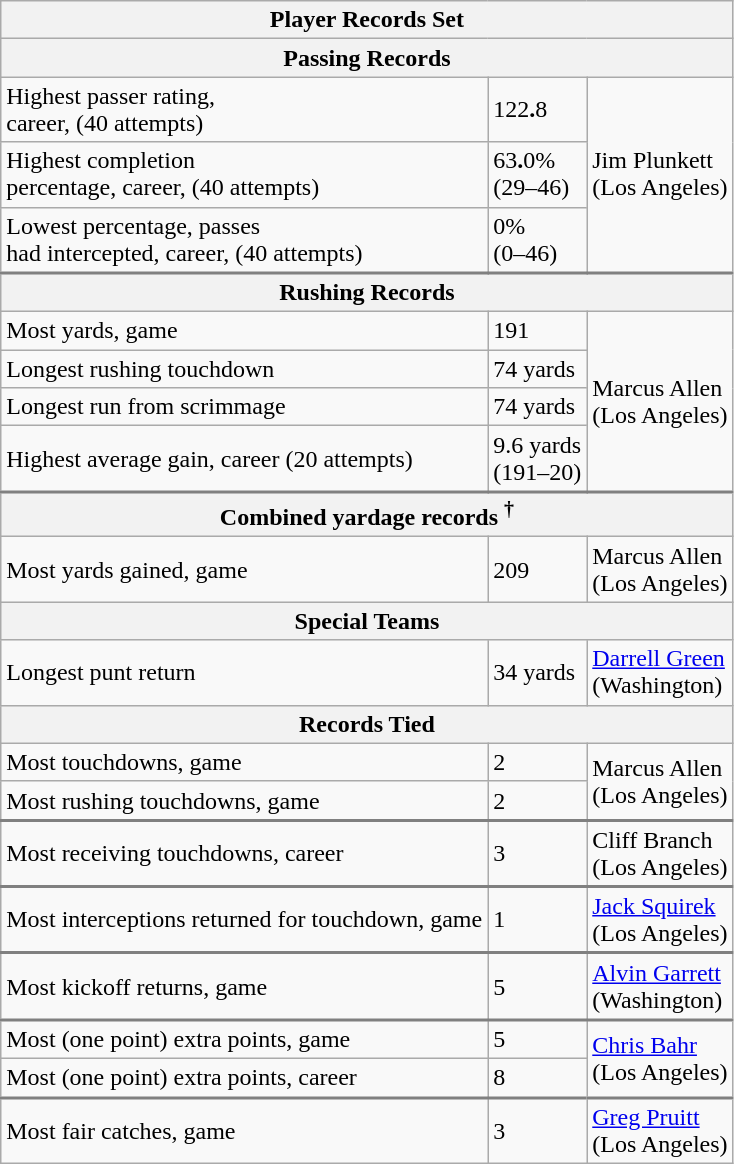<table class="wikitable">
<tr>
<th colspan=3>Player Records Set</th>
</tr>
<tr>
<th colspan=3>Passing Records</th>
</tr>
<tr>
<td>Highest passer rating,<br> career, (40 attempts)</td>
<td>122<strong>.</strong>8</td>
<td rowspan=3>Jim Plunkett<br>(Los Angeles)</td>
</tr>
<tr>
<td>Highest completion<br> percentage, career, (40 attempts)</td>
<td>63<strong>.</strong>0%<br> (29–46)</td>
</tr>
<tr style="border-bottom: 2px solid gray">
<td>Lowest percentage, passes<br> had intercepted, career, (40 attempts)</td>
<td>0%<br> (0–46)</td>
</tr>
<tr>
<th colspan=3>Rushing Records</th>
</tr>
<tr>
<td>Most yards, game</td>
<td>191</td>
<td rowspan=4>Marcus Allen<br>(Los Angeles)</td>
</tr>
<tr>
<td>Longest rushing touchdown</td>
<td>74 yards</td>
</tr>
<tr>
<td>Longest run from scrimmage</td>
<td>74 yards</td>
</tr>
<tr style="border-bottom: 2px solid gray">
<td>Highest average gain, career (20 attempts)</td>
<td>9.6 yards<br>(191–20)</td>
</tr>
<tr>
<th colspan=3>Combined yardage records <sup>†</sup></th>
</tr>
<tr>
<td>Most yards gained, game</td>
<td>209</td>
<td>Marcus Allen<br>(Los Angeles)</td>
</tr>
<tr>
<th colspan=3>Special Teams</th>
</tr>
<tr>
<td>Longest punt return</td>
<td>34 yards</td>
<td><a href='#'>Darrell Green</a><br>(Washington)</td>
</tr>
<tr>
<th colspan=3>Records Tied</th>
</tr>
<tr>
<td>Most touchdowns, game</td>
<td>2</td>
<td rowspan=2>Marcus Allen<br>(Los Angeles)</td>
</tr>
<tr style="border-bottom: 2px solid gray">
<td>Most rushing touchdowns, game</td>
<td>2</td>
</tr>
<tr style="border-bottom: 2px solid gray">
<td>Most receiving touchdowns, career</td>
<td>3</td>
<td>Cliff Branch<br>(Los Angeles)</td>
</tr>
<tr style="border-bottom: 2px solid gray">
<td>Most interceptions returned for touchdown, game</td>
<td>1</td>
<td><a href='#'>Jack Squirek</a><br>(Los Angeles)</td>
</tr>
<tr style="border-bottom: 2px solid gray">
<td>Most kickoff returns, game</td>
<td>5</td>
<td><a href='#'>Alvin Garrett</a><br>(Washington)</td>
</tr>
<tr>
<td>Most (one point) extra points, game</td>
<td>5</td>
<td rowspan=2 style="border-bottom: 2px solid gray"><a href='#'>Chris Bahr</a><br>(Los Angeles)</td>
</tr>
<tr style="border-bottom: 2px solid gray">
<td>Most (one point) extra points, career</td>
<td>8</td>
</tr>
<tr>
<td>Most fair catches, game</td>
<td>3</td>
<td><a href='#'>Greg Pruitt</a><br>(Los Angeles)</td>
</tr>
</table>
